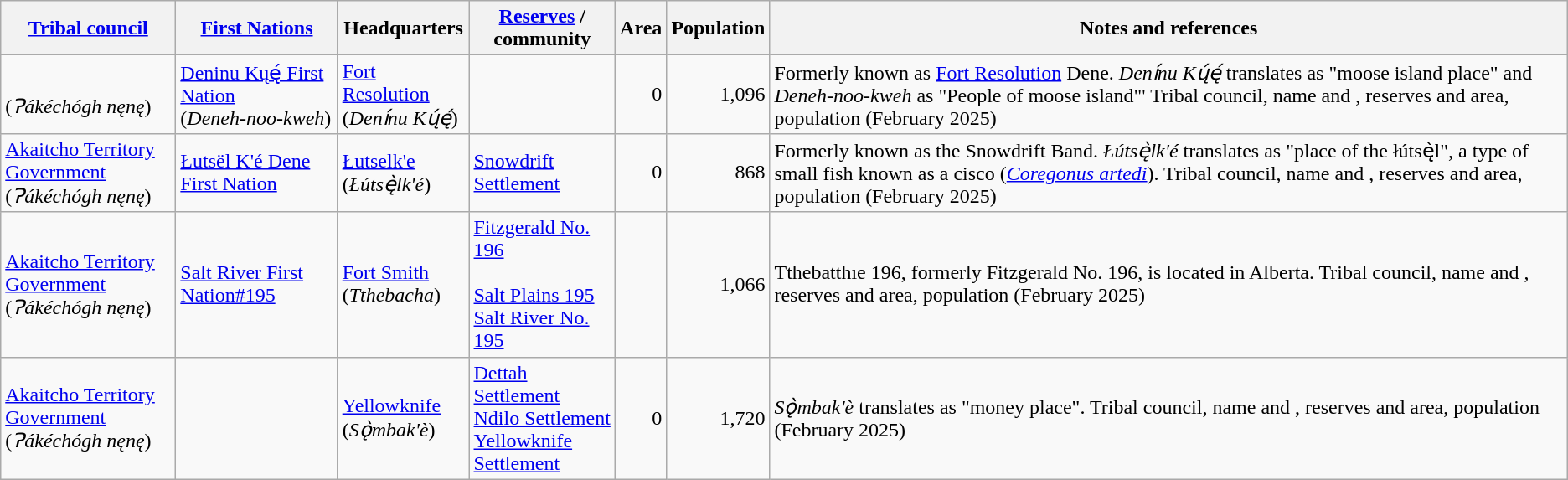<table class="wikitable sortable">
<tr>
<th><a href='#'>Tribal council</a></th>
<th><a href='#'>First Nations</a></th>
<th>Headquarters</th>
<th><a href='#'>Reserves</a> / community</th>
<th>Area</th>
<th>Population</th>
<th>Notes and references</th>
</tr>
<tr>
<td><br>(<em>Ɂákéchógh nęnę</em>)</td>
<td><a href='#'>Deninu Kųę́ First Nation</a><br>(<em>Deneh-noo-kweh</em>)</td>
<td><a href='#'>Fort Resolution</a><br>(<em>Denı́nu Kų́ę́</em>)</td>
<td></td>
<td align=right>0</td>
<td align=right>1,096</td>
<td>Formerly known as <a href='#'>Fort Resolution</a> Dene. <em>Denı́nu Kų́ę́</em> translates as "moose island place" and <em>Deneh-noo-kweh</em> as "People of moose island"' Tribal council, name and , reserves and area, population (February 2025)</td>
</tr>
<tr>
<td><a href='#'>Akaitcho Territory Government</a><br>(<em>Ɂákéchógh nęnę</em>)</td>
<td><a href='#'>Łutsël K'é Dene First Nation</a></td>
<td><a href='#'>Łutselk'e</a><br>(<em>Łútsę̀lk'é</em>)</td>
<td><a href='#'>Snowdrift Settlement</a></td>
<td align=right>0</td>
<td align=right>868</td>
<td>Formerly known as the Snowdrift Band. <em>Łútsę̀lk'é</em> translates as "place of the łútsę̀l", a type of small fish known as a cisco (<em><a href='#'>Coregonus artedi</a></em>). Tribal council, name and , reserves and area, population (February 2025)</td>
</tr>
<tr>
<td><a href='#'>Akaitcho Territory Government</a><br>(<em>Ɂákéchógh nęnę</em>)</td>
<td><a href='#'>Salt River First Nation#195</a></td>
<td><a href='#'>Fort Smith</a><br>(<em>Tthebacha</em>)</td>
<td><a href='#'>Fitzgerald No. 196</a><br><br><a href='#'>Salt Plains 195</a><br><a href='#'>Salt River No. 195</a></td>
<td align=right></td>
<td align=right>1,066</td>
<td>Tthebatthıe 196, formerly Fitzgerald No. 196, is located in Alberta. Tribal council, name and , reserves and area, population (February 2025)</td>
</tr>
<tr>
<td><a href='#'>Akaitcho Territory Government</a><br>(<em>Ɂákéchógh nęnę</em>)</td>
<td></td>
<td><a href='#'>Yellowknife</a><br>(<em>Sǫ̀mbak'è</em>) </td>
<td><a href='#'>Dettah Settlement</a><br><a href='#'>Ndilo Settlement</a><br><a href='#'>Yellowknife Settlement</a></td>
<td align=right>0</td>
<td align=right>1,720</td>
<td><em>Sǫ̀mbak'è</em> translates as "money place". Tribal council, name and , reserves and area, population (February 2025)</td>
</tr>
</table>
